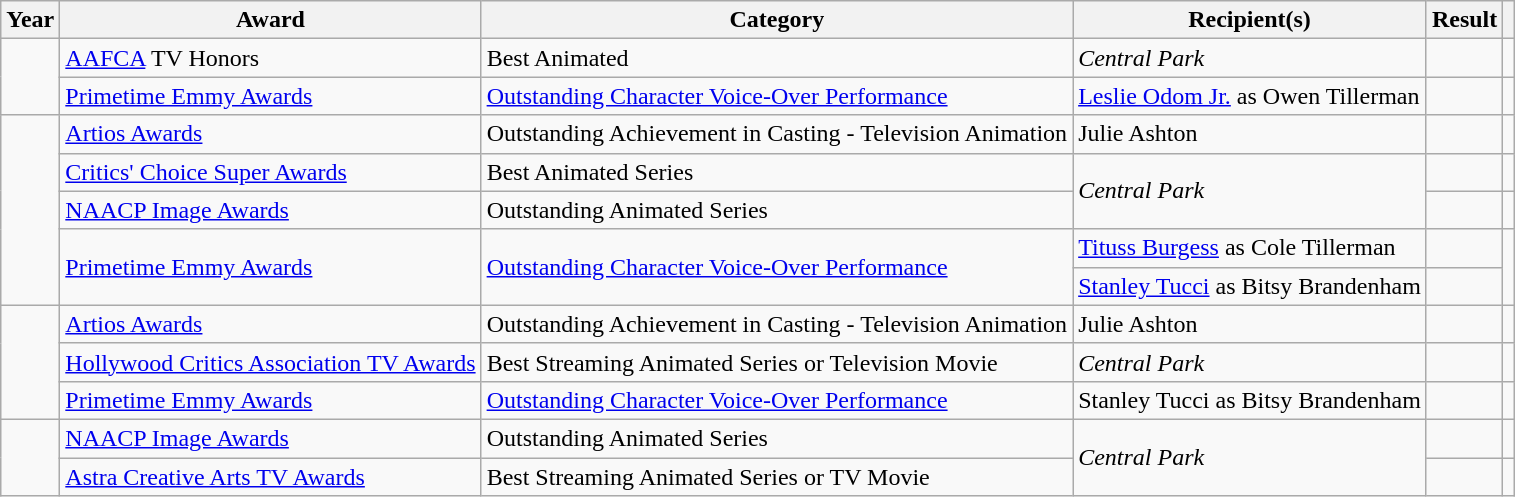<table class="wikitable sortable">
<tr>
<th scope="col">Year</th>
<th scope="col">Award</th>
<th scope="col">Category</th>
<th scope="col">Recipient(s)</th>
<th scope="col">Result</th>
<th scope="col" class="unsortable"></th>
</tr>
<tr>
<td rowspan="2"></td>
<td><a href='#'>AAFCA</a> TV Honors</td>
<td>Best Animated</td>
<td><em>Central Park</em></td>
<td></td>
<td align="center"></td>
</tr>
<tr>
<td><a href='#'>Primetime Emmy Awards</a></td>
<td><a href='#'>Outstanding Character Voice-Over Performance</a></td>
<td><a href='#'>Leslie Odom Jr.</a> as Owen Tillerman </td>
<td></td>
<td align="center"></td>
</tr>
<tr>
<td rowspan="5"></td>
<td><a href='#'>Artios Awards</a></td>
<td>Outstanding Achievement in Casting - Television Animation</td>
<td>Julie Ashton</td>
<td></td>
<td align="center"></td>
</tr>
<tr>
<td><a href='#'>Critics' Choice Super Awards</a></td>
<td>Best Animated Series</td>
<td rowspan="2"><em>Central Park</em></td>
<td></td>
<td align="center"></td>
</tr>
<tr>
<td><a href='#'>NAACP Image Awards</a></td>
<td>Outstanding Animated Series</td>
<td></td>
<td align="center"></td>
</tr>
<tr>
<td rowspan="2"><a href='#'>Primetime Emmy Awards</a></td>
<td rowspan="2"><a href='#'>Outstanding Character Voice-Over Performance</a></td>
<td><a href='#'>Tituss Burgess</a> as Cole Tillerman </td>
<td></td>
<td rowspan="2" align="center"></td>
</tr>
<tr>
<td><a href='#'>Stanley Tucci</a> as Bitsy Brandenham </td>
<td></td>
</tr>
<tr>
<td rowspan="3"></td>
<td><a href='#'>Artios Awards</a></td>
<td>Outstanding Achievement in Casting - Television Animation</td>
<td>Julie Ashton</td>
<td></td>
<td align="center"></td>
</tr>
<tr>
<td><a href='#'>Hollywood Critics Association TV Awards</a></td>
<td>Best Streaming Animated Series or Television Movie</td>
<td><em>Central Park</em></td>
<td></td>
<td align="center"></td>
</tr>
<tr>
<td><a href='#'>Primetime Emmy Awards</a></td>
<td><a href='#'>Outstanding Character Voice-Over Performance</a></td>
<td>Stanley Tucci as Bitsy Brandenham </td>
<td></td>
<td align="center"></td>
</tr>
<tr>
<td rowspan="2"></td>
<td><a href='#'>NAACP Image Awards</a></td>
<td>Outstanding Animated Series</td>
<td rowspan="2"><em>Central Park</em></td>
<td></td>
<td align="center"></td>
</tr>
<tr>
<td><a href='#'>Astra Creative Arts TV Awards</a></td>
<td>Best Streaming Animated Series or TV Movie</td>
<td></td>
<td align="center"></td>
</tr>
</table>
